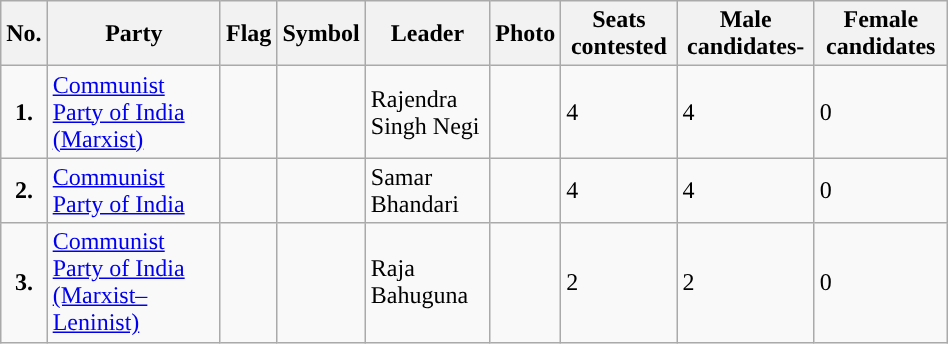<table class="wikitable" width="50%">
<tr>
<th>No.</th>
<th>Party</th>
<th>Flag</th>
<th>Symbol</th>
<th>Leader</th>
<th>Photo</th>
<th>Seats contested</th>
<th>Male candidates-</th>
<th>Female candidates</th>
</tr>
<tr>
<td style="text-align:center; background:"><strong>1.</strong></td>
<td><a href='#'>Communist Party of India (Marxist)</a></td>
<td></td>
<td></td>
<td>Rajendra Singh Negi</td>
<td></td>
<td>4</td>
<td>4</td>
<td>0</td>
</tr>
<tr>
<td style="text-align:center; background:"><strong>2.</strong></td>
<td><a href='#'>Communist Party of India</a></td>
<td></td>
<td></td>
<td>Samar Bhandari</td>
<td></td>
<td>4</td>
<td>4</td>
<td>0</td>
</tr>
<tr>
<td style="text-align:center; background:"><strong>3.</strong></td>
<td><a href='#'>Communist Party of India (Marxist–Leninist)</a></td>
<td></td>
<td></td>
<td>Raja Bahuguna</td>
<td></td>
<td>2</td>
<td>2</td>
<td>0</td>
</tr>
</table>
